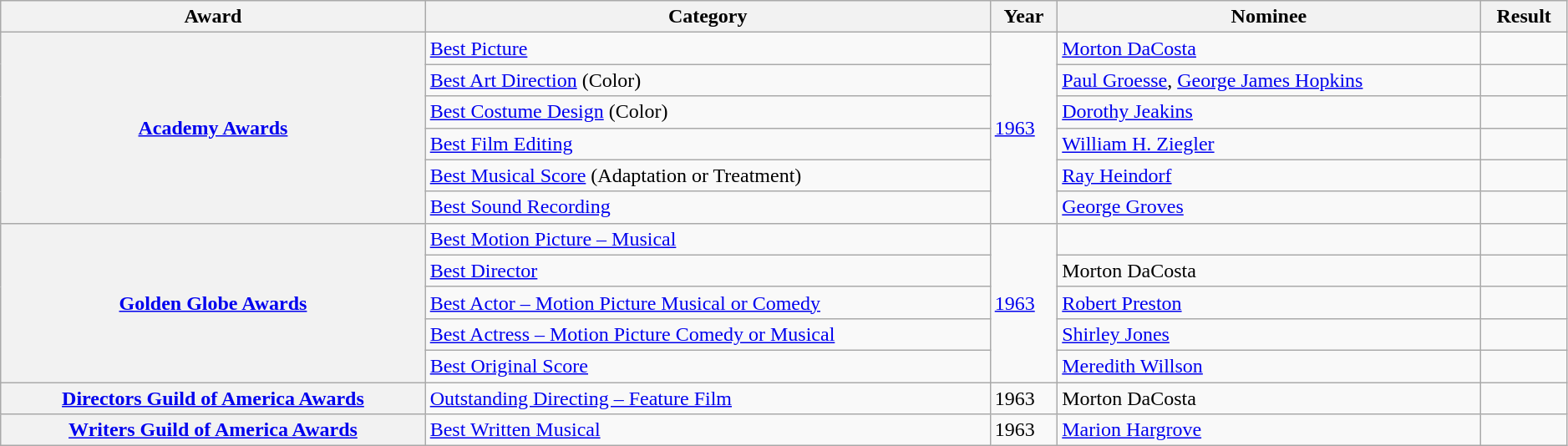<table class="wikitable plainrowheaders sortable" style="width:99%;">
<tr>
<th>Award</th>
<th>Category</th>
<th>Year</th>
<th>Nominee</th>
<th>Result</th>
</tr>
<tr>
<th rowspan="6" scope="row"><a href='#'>Academy Awards</a></th>
<td><a href='#'>Best Picture</a></td>
<td rowspan="6"><a href='#'>1963</a></td>
<td><a href='#'>Morton DaCosta</a></td>
<td></td>
</tr>
<tr>
<td><a href='#'>Best Art Direction</a> (Color)</td>
<td><a href='#'>Paul Groesse</a>, <a href='#'>George James Hopkins</a></td>
<td></td>
</tr>
<tr>
<td><a href='#'>Best Costume Design</a> (Color)</td>
<td><a href='#'>Dorothy Jeakins</a></td>
<td></td>
</tr>
<tr>
<td><a href='#'>Best Film Editing</a></td>
<td><a href='#'>William H. Ziegler</a></td>
<td></td>
</tr>
<tr>
<td><a href='#'>Best Musical Score</a> (Adaptation or Treatment)</td>
<td><a href='#'>Ray Heindorf</a></td>
<td></td>
</tr>
<tr>
<td><a href='#'>Best Sound Recording</a></td>
<td><a href='#'>George Groves</a></td>
<td></td>
</tr>
<tr>
<th rowspan="5" scope="row"><a href='#'>Golden Globe Awards</a></th>
<td><a href='#'>Best Motion Picture – Musical</a></td>
<td rowspan="5"><a href='#'>1963</a></td>
<td></td>
<td></td>
</tr>
<tr>
<td><a href='#'>Best Director</a></td>
<td>Morton DaCosta</td>
<td></td>
</tr>
<tr>
<td><a href='#'>Best Actor – Motion Picture Musical or Comedy</a></td>
<td><a href='#'>Robert Preston</a></td>
<td></td>
</tr>
<tr>
<td><a href='#'>Best Actress – Motion Picture Comedy or Musical</a></td>
<td><a href='#'>Shirley Jones</a></td>
<td></td>
</tr>
<tr>
<td><a href='#'>Best Original Score</a></td>
<td><a href='#'>Meredith Willson</a></td>
<td></td>
</tr>
<tr>
<th scope="row"><a href='#'>Directors Guild of America Awards</a></th>
<td><a href='#'>Outstanding Directing – Feature Film</a></td>
<td>1963</td>
<td>Morton DaCosta</td>
<td></td>
</tr>
<tr>
<th scope="row"><a href='#'>Writers Guild of America Awards</a></th>
<td><a href='#'>Best Written Musical</a></td>
<td>1963</td>
<td><a href='#'>Marion Hargrove</a></td>
<td></td>
</tr>
</table>
